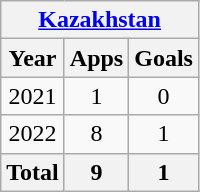<table class="wikitable" style="text-align:center">
<tr>
<th colspan=3><a href='#'>Kazakhstan</a></th>
</tr>
<tr>
<th>Year</th>
<th>Apps</th>
<th>Goals</th>
</tr>
<tr>
<td>2021</td>
<td>1</td>
<td>0</td>
</tr>
<tr>
<td>2022</td>
<td>8</td>
<td>1</td>
</tr>
<tr>
<th>Total</th>
<th>9</th>
<th>1</th>
</tr>
</table>
